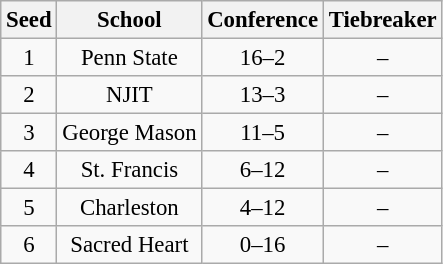<table class="wikitable" style="white-space:nowrap; font-size:95%;text-align:center">
<tr>
<th>Seed</th>
<th>School</th>
<th>Conference</th>
<th>Tiebreaker</th>
</tr>
<tr>
<td>1</td>
<td>Penn State</td>
<td>16–2</td>
<td>–</td>
</tr>
<tr>
<td>2</td>
<td>NJIT</td>
<td>13–3</td>
<td>–</td>
</tr>
<tr>
<td>3</td>
<td>George Mason</td>
<td>11–5</td>
<td>–</td>
</tr>
<tr>
<td>4</td>
<td>St. Francis</td>
<td>6–12</td>
<td>–</td>
</tr>
<tr>
<td>5</td>
<td>Charleston</td>
<td>4–12</td>
<td>–</td>
</tr>
<tr>
<td>6</td>
<td>Sacred Heart</td>
<td>0–16</td>
<td>–</td>
</tr>
</table>
